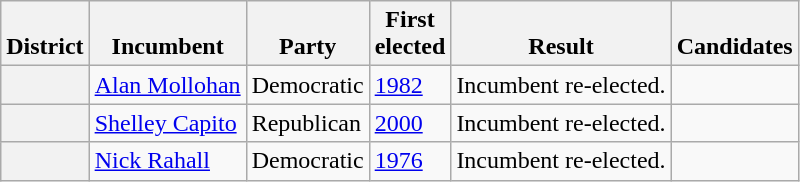<table class=wikitable>
<tr valign=bottom>
<th>District</th>
<th>Incumbent</th>
<th>Party</th>
<th>First<br>elected</th>
<th>Result</th>
<th>Candidates</th>
</tr>
<tr>
<th></th>
<td><a href='#'>Alan Mollohan</a></td>
<td>Democratic</td>
<td><a href='#'>1982</a></td>
<td>Incumbent re-elected.</td>
<td nowrap></td>
</tr>
<tr>
<th></th>
<td><a href='#'>Shelley Capito</a></td>
<td>Republican</td>
<td><a href='#'>2000</a></td>
<td>Incumbent re-elected.</td>
<td nowrap></td>
</tr>
<tr>
<th></th>
<td><a href='#'>Nick Rahall</a></td>
<td>Democratic</td>
<td><a href='#'>1976</a></td>
<td>Incumbent re-elected.</td>
<td nowrap></td>
</tr>
</table>
